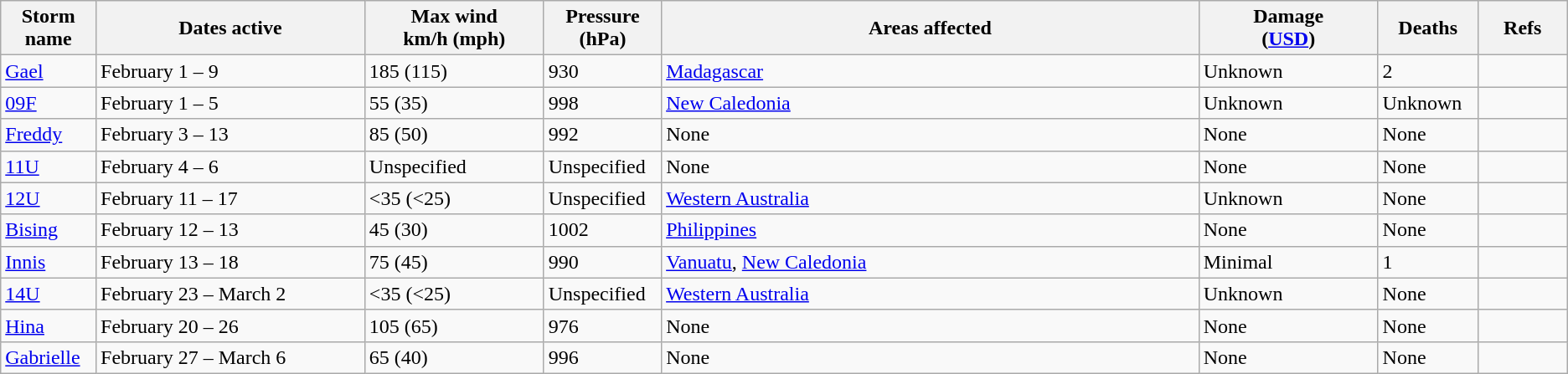<table class="wikitable sortable">
<tr>
<th width="5%">Storm name</th>
<th width="15%">Dates active</th>
<th width="10%">Max wind<br>km/h (mph)</th>
<th width="5%">Pressure<br>(hPa)</th>
<th width="30%">Areas affected</th>
<th width="10%">Damage<br>(<a href='#'>USD</a>)</th>
<th width="5%">Deaths</th>
<th width="5%">Refs</th>
</tr>
<tr>
<td><a href='#'>Gael</a></td>
<td>February 1 – 9</td>
<td>185 (115)</td>
<td>930</td>
<td><a href='#'>Madagascar</a></td>
<td>Unknown</td>
<td>2</td>
<td></td>
</tr>
<tr>
<td><a href='#'>09F</a></td>
<td>February 1 – 5</td>
<td>55 (35)</td>
<td>998</td>
<td><a href='#'>New Caledonia</a></td>
<td>Unknown</td>
<td>Unknown</td>
<td></td>
</tr>
<tr>
<td><a href='#'>Freddy</a></td>
<td>February 3 – 13</td>
<td>85 (50)</td>
<td>992</td>
<td>None</td>
<td>None</td>
<td>None</td>
<td></td>
</tr>
<tr>
<td><a href='#'>11U</a></td>
<td>February 4 – 6</td>
<td>Unspecified</td>
<td>Unspecified</td>
<td>None</td>
<td>None</td>
<td>None</td>
<td></td>
</tr>
<tr>
<td><a href='#'>12U</a></td>
<td>February 11 – 17</td>
<td><35 (<25)</td>
<td>Unspecified</td>
<td><a href='#'>Western Australia</a></td>
<td>Unknown</td>
<td>None</td>
<td></td>
</tr>
<tr>
<td><a href='#'>Bising</a></td>
<td>February 12 – 13</td>
<td>45 (30)</td>
<td>1002</td>
<td><a href='#'>Philippines</a></td>
<td>None</td>
<td>None</td>
<td></td>
</tr>
<tr>
<td><a href='#'>Innis</a></td>
<td>February 13 – 18</td>
<td>75 (45)</td>
<td>990</td>
<td><a href='#'>Vanuatu</a>, <a href='#'>New Caledonia</a></td>
<td>Minimal</td>
<td>1</td>
<td></td>
</tr>
<tr>
<td><a href='#'>14U</a></td>
<td>February 23 – March 2</td>
<td><35 (<25)</td>
<td>Unspecified</td>
<td><a href='#'>Western Australia</a></td>
<td>Unknown</td>
<td>None</td>
<td></td>
</tr>
<tr>
<td><a href='#'>Hina</a></td>
<td>February 20 – 26</td>
<td>105 (65)</td>
<td>976</td>
<td>None</td>
<td>None</td>
<td>None</td>
<td></td>
</tr>
<tr>
<td><a href='#'>Gabrielle</a></td>
<td>February 27 – March 6</td>
<td>65 (40)</td>
<td>996</td>
<td>None</td>
<td>None</td>
<td>None</td>
<td></td>
</tr>
</table>
